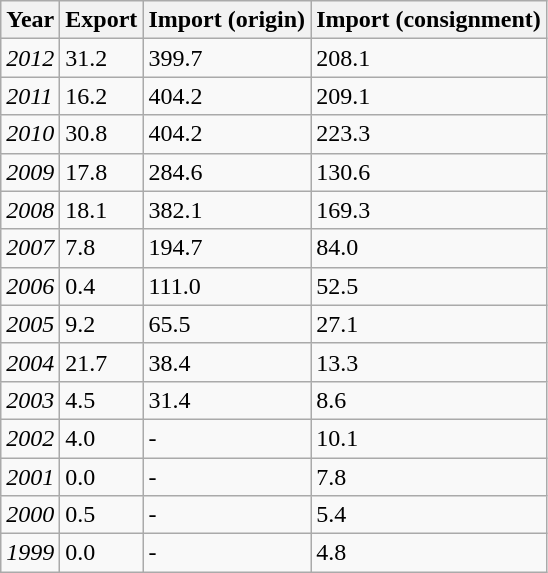<table class="wikitable sortable">
<tr>
<th>Year</th>
<th>Export</th>
<th>Import (origin)</th>
<th>Import (consignment)</th>
</tr>
<tr>
<td><em>2012</em></td>
<td>31.2</td>
<td>399.7</td>
<td>208.1</td>
</tr>
<tr>
<td><em>2011</em></td>
<td>16.2</td>
<td>404.2</td>
<td>209.1</td>
</tr>
<tr>
<td><em>2010</em></td>
<td>30.8</td>
<td>404.2</td>
<td>223.3</td>
</tr>
<tr>
<td><em>2009</em></td>
<td>17.8</td>
<td>284.6</td>
<td>130.6</td>
</tr>
<tr>
<td><em>2008</em></td>
<td>18.1</td>
<td>382.1</td>
<td>169.3</td>
</tr>
<tr>
<td><em>2007</em></td>
<td>7.8</td>
<td>194.7</td>
<td>84.0</td>
</tr>
<tr>
<td><em>2006</em></td>
<td>0.4</td>
<td>111.0</td>
<td>52.5</td>
</tr>
<tr>
<td><em>2005</em></td>
<td>9.2</td>
<td>65.5</td>
<td>27.1</td>
</tr>
<tr>
<td><em>2004</em></td>
<td>21.7</td>
<td>38.4</td>
<td>13.3</td>
</tr>
<tr>
<td><em>2003</em></td>
<td>4.5</td>
<td>31.4</td>
<td>8.6</td>
</tr>
<tr>
<td><em>2002</em></td>
<td>4.0</td>
<td>-</td>
<td>10.1</td>
</tr>
<tr>
<td><em>2001</em></td>
<td>0.0</td>
<td>-</td>
<td>7.8</td>
</tr>
<tr>
<td><em>2000</em></td>
<td>0.5</td>
<td>-</td>
<td>5.4</td>
</tr>
<tr>
<td><em>1999</em></td>
<td>0.0</td>
<td>-</td>
<td>4.8</td>
</tr>
</table>
